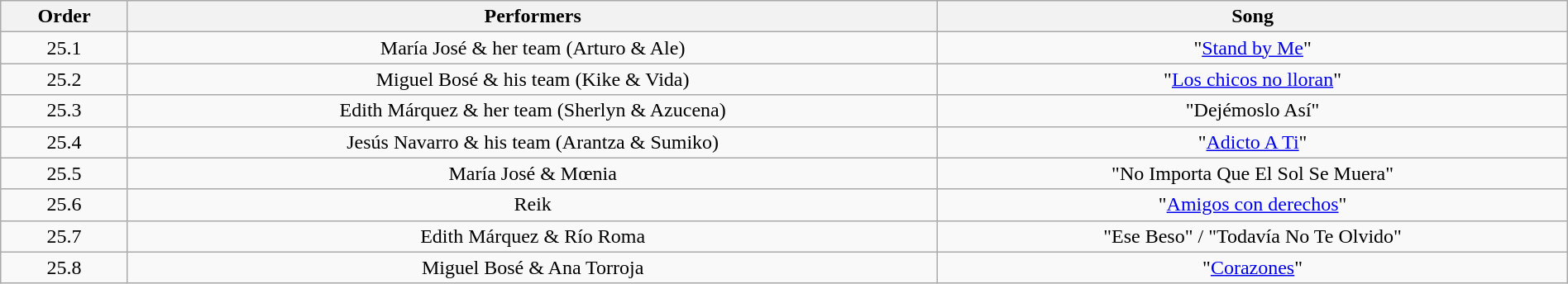<table class="wikitable" style="text-align:center; width:100%">
<tr>
<th>Order</th>
<th>Performers</th>
<th>Song</th>
</tr>
<tr>
<td>25.1</td>
<td>María José & her team (Arturo & Ale)</td>
<td>"<a href='#'>Stand by Me</a>"</td>
</tr>
<tr>
<td>25.2</td>
<td>Miguel Bosé & his team (Kike & Vida)</td>
<td>"<a href='#'>Los chicos no lloran</a>"</td>
</tr>
<tr>
<td>25.3</td>
<td>Edith Márquez & her team (Sherlyn & Azucena)</td>
<td>"Dejémoslo Así"</td>
</tr>
<tr>
<td>25.4</td>
<td>Jesús Navarro & his team (Arantza & Sumiko)</td>
<td>"<a href='#'>Adicto A Ti</a>"</td>
</tr>
<tr>
<td>25.5</td>
<td>María José & Mœnia</td>
<td>"No Importa Que El Sol Se Muera"</td>
</tr>
<tr>
<td>25.6</td>
<td>Reik</td>
<td>"<a href='#'>Amigos con derechos</a>"</td>
</tr>
<tr>
<td>25.7</td>
<td>Edith Márquez & Río Roma</td>
<td>"Ese Beso" / "Todavía No Te Olvido"</td>
</tr>
<tr>
<td>25.8</td>
<td>Miguel Bosé & Ana Torroja</td>
<td>"<a href='#'>Corazones</a>"</td>
</tr>
</table>
